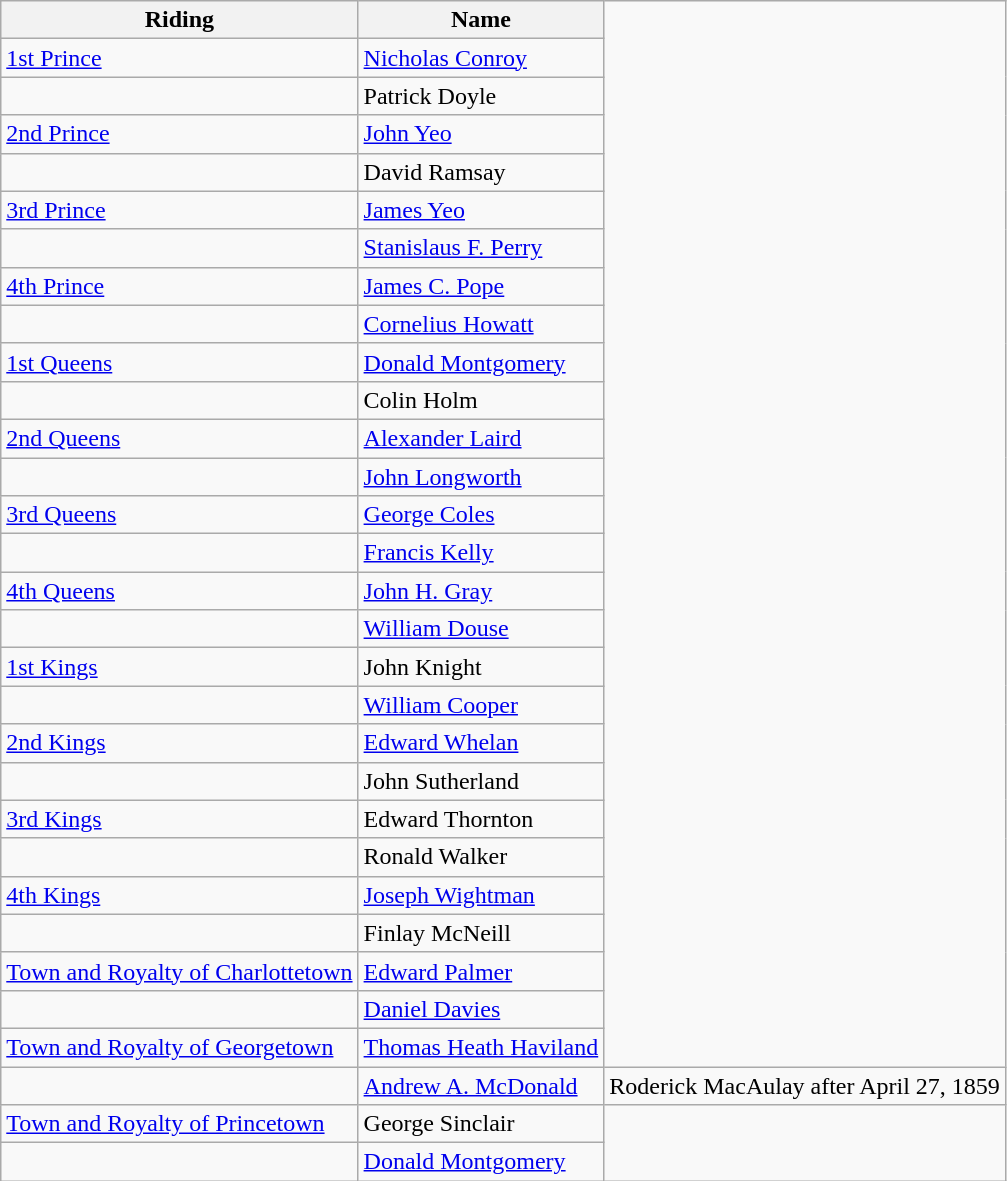<table class="wikitable">
<tr>
<th>Riding</th>
<th>Name</th>
</tr>
<tr>
<td><a href='#'>1st Prince</a></td>
<td><a href='#'>Nicholas Conroy</a></td>
</tr>
<tr>
<td></td>
<td>Patrick Doyle</td>
</tr>
<tr>
<td><a href='#'>2nd Prince</a></td>
<td><a href='#'>John Yeo</a></td>
</tr>
<tr>
<td></td>
<td>David Ramsay</td>
</tr>
<tr>
<td><a href='#'>3rd Prince</a></td>
<td><a href='#'>James Yeo</a></td>
</tr>
<tr>
<td></td>
<td><a href='#'>Stanislaus F. Perry</a></td>
</tr>
<tr>
<td><a href='#'>4th Prince</a></td>
<td><a href='#'>James C. Pope</a></td>
</tr>
<tr>
<td></td>
<td><a href='#'>Cornelius Howatt</a></td>
</tr>
<tr>
<td><a href='#'>1st Queens</a></td>
<td><a href='#'>Donald Montgomery</a></td>
</tr>
<tr>
<td></td>
<td>Colin Holm</td>
</tr>
<tr>
<td><a href='#'>2nd Queens</a></td>
<td><a href='#'>Alexander Laird</a></td>
</tr>
<tr>
<td></td>
<td><a href='#'>John Longworth</a></td>
</tr>
<tr>
<td><a href='#'>3rd Queens</a></td>
<td><a href='#'>George Coles</a></td>
</tr>
<tr>
<td></td>
<td><a href='#'>Francis Kelly</a></td>
</tr>
<tr>
<td><a href='#'>4th Queens</a></td>
<td><a href='#'>John H. Gray</a></td>
</tr>
<tr>
<td></td>
<td><a href='#'>William Douse</a></td>
</tr>
<tr>
<td><a href='#'>1st Kings</a></td>
<td>John Knight</td>
</tr>
<tr>
<td></td>
<td><a href='#'>William Cooper</a></td>
</tr>
<tr>
<td><a href='#'>2nd Kings</a></td>
<td><a href='#'>Edward Whelan</a></td>
</tr>
<tr>
<td></td>
<td>John Sutherland</td>
</tr>
<tr>
<td><a href='#'>3rd Kings</a></td>
<td>Edward Thornton</td>
</tr>
<tr>
<td></td>
<td>Ronald Walker</td>
</tr>
<tr>
<td><a href='#'>4th Kings</a></td>
<td><a href='#'>Joseph Wightman</a></td>
</tr>
<tr>
<td></td>
<td>Finlay McNeill</td>
</tr>
<tr>
<td><a href='#'>Town and Royalty of Charlottetown</a></td>
<td><a href='#'>Edward Palmer</a></td>
</tr>
<tr>
<td></td>
<td><a href='#'>Daniel Davies</a></td>
</tr>
<tr>
<td><a href='#'>Town and Royalty of Georgetown</a></td>
<td><a href='#'>Thomas Heath Haviland</a></td>
</tr>
<tr>
<td></td>
<td><a href='#'>Andrew A. McDonald</a></td>
<td>Roderick MacAulay after April 27, 1859</td>
</tr>
<tr>
<td><a href='#'>Town and Royalty of Princetown</a></td>
<td>George Sinclair</td>
</tr>
<tr>
<td></td>
<td><a href='#'>Donald Montgomery</a></td>
</tr>
</table>
